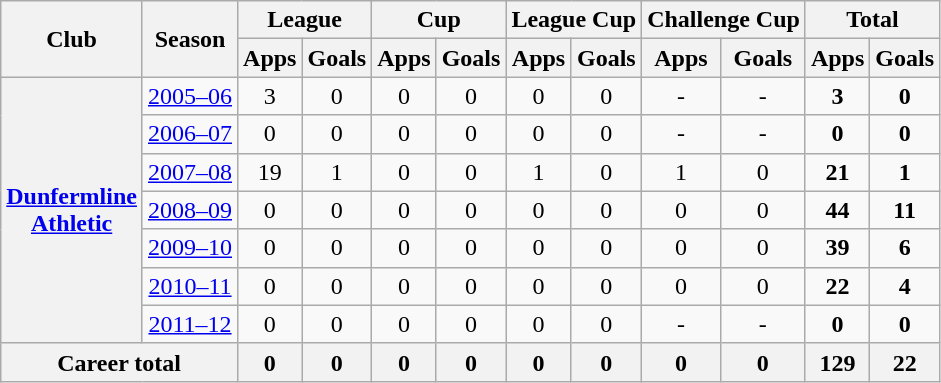<table class="wikitable" style="font-size:100%; text-align:center">
<tr>
<th rowspan=2>Club</th>
<th rowspan=2>Season</th>
<th colspan=2>League</th>
<th colspan=2>Cup</th>
<th colspan=2>League Cup</th>
<th colspan=2>Challenge Cup</th>
<th colspan=2>Total</th>
</tr>
<tr>
<th>Apps</th>
<th>Goals</th>
<th>Apps</th>
<th>Goals</th>
<th>Apps</th>
<th>Goals</th>
<th>Apps</th>
<th>Goals</th>
<th>Apps</th>
<th>Goals</th>
</tr>
<tr align=center>
<th rowspan=7><a href='#'>Dunfermline<br>Athletic</a></th>
<td><a href='#'>2005–06</a></td>
<td>3</td>
<td>0</td>
<td>0</td>
<td>0</td>
<td>0</td>
<td>0</td>
<td>-</td>
<td>-</td>
<td><strong>3</strong></td>
<td><strong>0</strong></td>
</tr>
<tr align=center>
<td><a href='#'>2006–07</a></td>
<td>0</td>
<td>0</td>
<td>0</td>
<td>0</td>
<td>0</td>
<td>0</td>
<td>-</td>
<td>-</td>
<td><strong>0</strong></td>
<td><strong>0</strong></td>
</tr>
<tr align=center>
<td><a href='#'>2007–08</a></td>
<td>19</td>
<td>1</td>
<td>0</td>
<td>0</td>
<td>1</td>
<td>0</td>
<td>1</td>
<td>0</td>
<td><strong>21</strong></td>
<td><strong>1</strong></td>
</tr>
<tr align=center>
<td><a href='#'>2008–09</a></td>
<td>0</td>
<td>0</td>
<td>0</td>
<td>0</td>
<td>0</td>
<td>0</td>
<td>0</td>
<td>0</td>
<td><strong>44</strong></td>
<td><strong>11</strong></td>
</tr>
<tr align=center>
<td><a href='#'>2009–10</a></td>
<td>0</td>
<td>0</td>
<td>0</td>
<td>0</td>
<td>0</td>
<td>0</td>
<td>0</td>
<td>0</td>
<td><strong>39</strong></td>
<td><strong>6</strong></td>
</tr>
<tr align=center>
<td><a href='#'>2010–11</a></td>
<td>0</td>
<td>0</td>
<td>0</td>
<td>0</td>
<td>0</td>
<td>0</td>
<td>0</td>
<td>0</td>
<td><strong>22</strong></td>
<td><strong>4</strong></td>
</tr>
<tr align=center>
<td><a href='#'>2011–12</a></td>
<td>0</td>
<td>0</td>
<td>0</td>
<td>0</td>
<td>0</td>
<td>0</td>
<td>-</td>
<td>-</td>
<td><strong>0</strong></td>
<td><strong>0</strong></td>
</tr>
<tr align=center>
<th colspan="2">Career total</th>
<th>0</th>
<th>0</th>
<th>0</th>
<th>0</th>
<th>0</th>
<th>0</th>
<th>0</th>
<th>0</th>
<th>129</th>
<th>22</th>
</tr>
</table>
